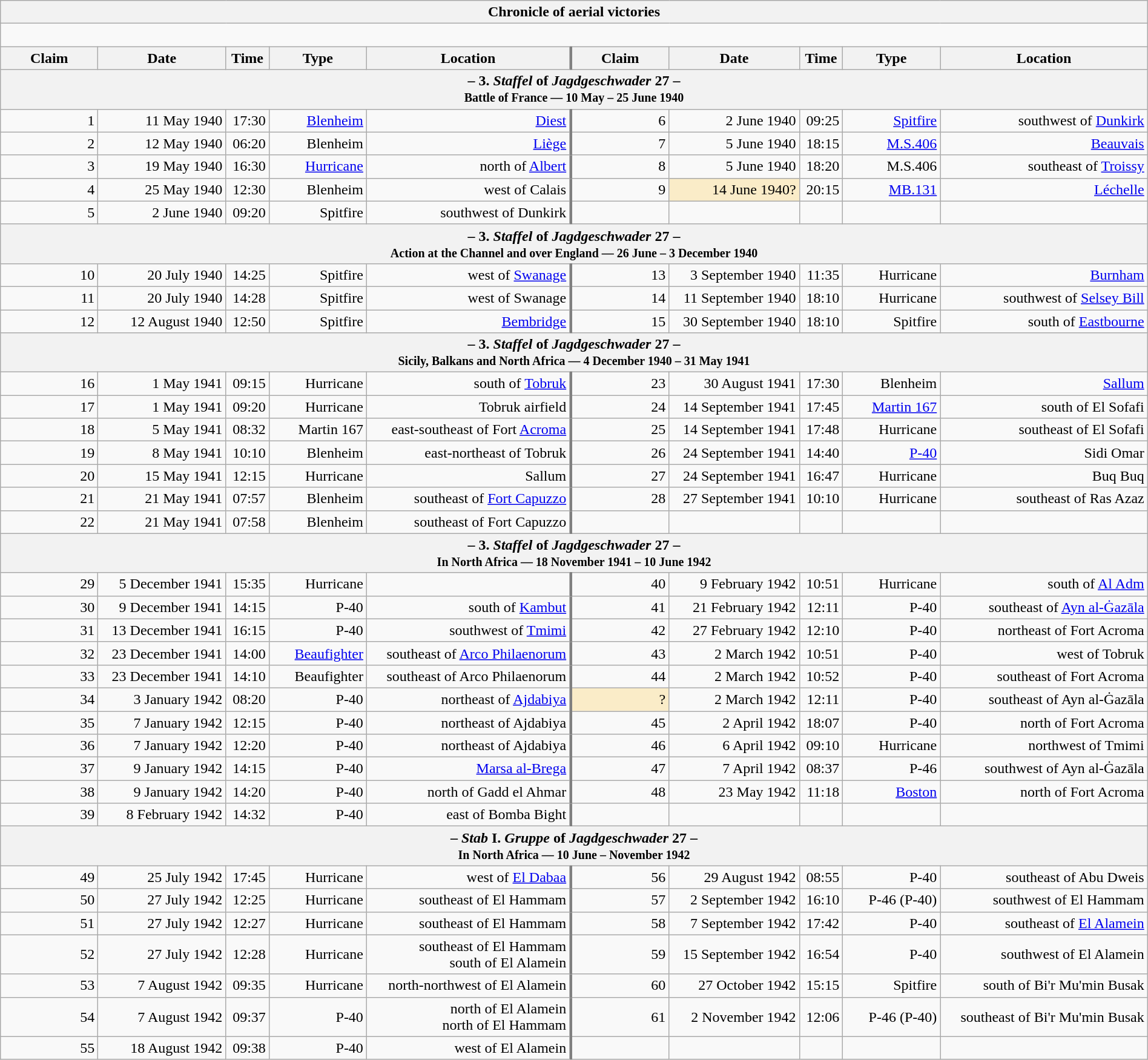<table class="wikitable plainrowheaders collapsible" style="margin-left: auto; margin-right: auto; border: none; text-align:right; width: 100%;">
<tr>
<th colspan="10">Chronicle of aerial victories</th>
</tr>
<tr>
<td colspan="10" style="text-align: left;"><br></td>
</tr>
<tr>
<th scope="col" width="100px">Claim</th>
<th scope="col">Date</th>
<th scope="col">Time</th>
<th scope="col" width="100px">Type</th>
<th scope="col">Location</th>
<th scope="col" style="border-left: 3px solid grey;" width="100px">Claim</th>
<th scope="col">Date</th>
<th scope="col">Time</th>
<th scope="col" width="100px">Type</th>
<th scope="col">Location</th>
</tr>
<tr>
<th colspan="10">– 3. <em>Staffel</em> of <em>Jagdgeschwader</em> 27 –<br><small>Battle of France — 10 May – 25 June 1940</small></th>
</tr>
<tr>
<td>1</td>
<td>11 May 1940</td>
<td>17:30</td>
<td><a href='#'>Blenheim</a></td>
<td><a href='#'>Diest</a></td>
<td style="border-left: 3px solid grey;">6</td>
<td>2 June 1940</td>
<td>09:25</td>
<td><a href='#'>Spitfire</a></td>
<td>southwest of <a href='#'>Dunkirk</a></td>
</tr>
<tr>
<td>2</td>
<td>12 May 1940</td>
<td>06:20</td>
<td>Blenheim</td>
<td><a href='#'>Liège</a></td>
<td style="border-left: 3px solid grey;">7</td>
<td>5 June 1940</td>
<td>18:15</td>
<td><a href='#'>M.S.406</a></td>
<td><a href='#'>Beauvais</a></td>
</tr>
<tr>
<td>3</td>
<td>19 May 1940</td>
<td>16:30</td>
<td><a href='#'>Hurricane</a></td>
<td>north of <a href='#'>Albert</a></td>
<td style="border-left: 3px solid grey;">8</td>
<td>5 June 1940</td>
<td>18:20</td>
<td>M.S.406</td>
<td> southeast of <a href='#'>Troissy</a></td>
</tr>
<tr>
<td>4</td>
<td>25 May 1940</td>
<td>12:30</td>
<td>Blenheim</td>
<td>west of Calais</td>
<td style="border-left: 3px solid grey;">9</td>
<td style="background:#faecc8">14 June 1940?</td>
<td>20:15</td>
<td><a href='#'>MB.131</a></td>
<td><a href='#'>Léchelle</a></td>
</tr>
<tr>
<td>5</td>
<td>2 June 1940</td>
<td>09:20</td>
<td>Spitfire</td>
<td> southwest of Dunkirk</td>
<td style="border-left: 3px solid grey;"></td>
<td></td>
<td></td>
<td></td>
<td></td>
</tr>
<tr>
<th colspan="10">– 3. <em>Staffel</em> of <em>Jagdgeschwader</em> 27 –<br><small>Action at the Channel and over England — 26 June – 3 December 1940</small></th>
</tr>
<tr>
<td>10</td>
<td>20 July 1940</td>
<td>14:25</td>
<td>Spitfire</td>
<td>west of <a href='#'>Swanage</a></td>
<td style="border-left: 3px solid grey;">13</td>
<td>3 September 1940</td>
<td>11:35</td>
<td>Hurricane</td>
<td><a href='#'>Burnham</a></td>
</tr>
<tr>
<td>11</td>
<td>20 July 1940</td>
<td>14:28</td>
<td>Spitfire</td>
<td>west of Swanage</td>
<td style="border-left: 3px solid grey;">14</td>
<td>11 September 1940</td>
<td>18:10</td>
<td>Hurricane</td>
<td> southwest of <a href='#'>Selsey Bill</a></td>
</tr>
<tr>
<td>12</td>
<td>12 August 1940</td>
<td>12:50</td>
<td>Spitfire</td>
<td><a href='#'>Bembridge</a></td>
<td style="border-left: 3px solid grey;">15</td>
<td>30 September 1940</td>
<td>18:10</td>
<td>Spitfire</td>
<td>south of <a href='#'>Eastbourne</a></td>
</tr>
<tr>
<th colspan="10">– 3. <em>Staffel</em> of <em>Jagdgeschwader</em> 27 –<br><small>Sicily, Balkans and North Africa — 4 December 1940 – 31 May 1941</small></th>
</tr>
<tr>
<td>16</td>
<td>1 May 1941</td>
<td>09:15</td>
<td>Hurricane</td>
<td> south of <a href='#'>Tobruk</a></td>
<td style="border-left: 3px solid grey;">23</td>
<td>30 August 1941</td>
<td>17:30</td>
<td>Blenheim</td>
<td><a href='#'>Sallum</a></td>
</tr>
<tr>
<td>17</td>
<td>1 May 1941</td>
<td>09:20</td>
<td>Hurricane</td>
<td>Tobruk airfield</td>
<td style="border-left: 3px solid grey;">24</td>
<td>14 September 1941</td>
<td>17:45</td>
<td><a href='#'>Martin 167</a></td>
<td>south of El Sofafi</td>
</tr>
<tr>
<td>18</td>
<td>5 May 1941</td>
<td>08:32</td>
<td>Martin 167</td>
<td> east-southeast of Fort <a href='#'>Acroma</a></td>
<td style="border-left: 3px solid grey;">25</td>
<td>14 September 1941</td>
<td>17:48</td>
<td>Hurricane</td>
<td>southeast of El Sofafi</td>
</tr>
<tr>
<td>19</td>
<td>8 May 1941</td>
<td>10:10</td>
<td>Blenheim</td>
<td> east-northeast of Tobruk</td>
<td style="border-left: 3px solid grey;">26</td>
<td>24 September 1941</td>
<td>14:40</td>
<td><a href='#'>P-40</a></td>
<td>Sidi Omar</td>
</tr>
<tr>
<td>20</td>
<td>15 May 1941</td>
<td>12:15</td>
<td>Hurricane</td>
<td>Sallum</td>
<td style="border-left: 3px solid grey;">27</td>
<td>24 September 1941</td>
<td>16:47</td>
<td>Hurricane</td>
<td>Buq Buq</td>
</tr>
<tr>
<td>21</td>
<td>21 May 1941</td>
<td>07:57</td>
<td>Blenheim</td>
<td>southeast of <a href='#'>Fort Capuzzo</a></td>
<td style="border-left: 3px solid grey;">28</td>
<td>27 September 1941</td>
<td>10:10</td>
<td>Hurricane</td>
<td> southeast of Ras Azaz</td>
</tr>
<tr>
<td>22</td>
<td>21 May 1941</td>
<td>07:58</td>
<td>Blenheim</td>
<td>southeast of Fort Capuzzo</td>
<td style="border-left: 3px solid grey;"></td>
<td></td>
<td></td>
<td></td>
<td></td>
</tr>
<tr>
<th colspan="10">– 3. <em>Staffel</em> of <em>Jagdgeschwader</em> 27 –<br><small>In North Africa — 18 November 1941 – 10 June 1942</small></th>
</tr>
<tr>
<td>29</td>
<td>5 December 1941</td>
<td>15:35</td>
<td>Hurricane</td>
<td></td>
<td style="border-left: 3px solid grey;">40</td>
<td>9 February 1942</td>
<td>10:51</td>
<td>Hurricane</td>
<td>south of <a href='#'>Al Adm</a></td>
</tr>
<tr>
<td>30</td>
<td>9 December 1941</td>
<td>14:15</td>
<td>P-40</td>
<td>south of <a href='#'>Kambut</a></td>
<td style="border-left: 3px solid grey;">41</td>
<td>21 February 1942</td>
<td>12:11</td>
<td>P-40</td>
<td> southeast of <a href='#'>Ayn al-Ġazāla</a></td>
</tr>
<tr>
<td>31</td>
<td>13 December 1941</td>
<td>16:15</td>
<td>P-40</td>
<td>southwest of <a href='#'>Tmimi</a></td>
<td style="border-left: 3px solid grey;">42</td>
<td>27 February 1942</td>
<td>12:10</td>
<td>P-40</td>
<td>northeast of Fort Acroma</td>
</tr>
<tr>
<td>32</td>
<td>23 December 1941</td>
<td>14:00</td>
<td><a href='#'>Beaufighter</a></td>
<td>southeast of <a href='#'>Arco Philaenorum</a></td>
<td style="border-left: 3px solid grey;">43</td>
<td>2 March 1942</td>
<td>10:51</td>
<td>P-40</td>
<td>west of Tobruk</td>
</tr>
<tr>
<td>33</td>
<td>23 December 1941</td>
<td>14:10</td>
<td>Beaufighter</td>
<td>southeast of Arco Philaenorum</td>
<td style="border-left: 3px solid grey;">44</td>
<td>2 March 1942</td>
<td>10:52</td>
<td>P-40</td>
<td>southeast of Fort Acroma</td>
</tr>
<tr>
<td>34</td>
<td>3 January 1942</td>
<td>08:20</td>
<td>P-40</td>
<td>northeast of <a href='#'>Ajdabiya</a></td>
<td style="border-left: 3px solid grey; background:#faecc8">?</td>
<td>2 March 1942</td>
<td>12:11</td>
<td>P-40</td>
<td> southeast of Ayn al-Ġazāla</td>
</tr>
<tr>
<td>35</td>
<td>7 January 1942</td>
<td>12:15</td>
<td>P-40</td>
<td>northeast of Ajdabiya</td>
<td style="border-left: 3px solid grey;">45</td>
<td>2 April 1942</td>
<td>18:07</td>
<td>P-40</td>
<td> north of Fort Acroma</td>
</tr>
<tr>
<td>36</td>
<td>7 January 1942</td>
<td>12:20</td>
<td>P-40</td>
<td> northeast of Ajdabiya</td>
<td style="border-left: 3px solid grey;">46</td>
<td>6 April 1942</td>
<td>09:10</td>
<td>Hurricane</td>
<td>northwest of Tmimi</td>
</tr>
<tr>
<td>37</td>
<td>9 January 1942</td>
<td>14:15</td>
<td>P-40</td>
<td><a href='#'>Marsa al-Brega</a></td>
<td style="border-left: 3px solid grey;">47</td>
<td>7 April 1942</td>
<td>08:37</td>
<td>P-46</td>
<td>southwest of Ayn al-Ġazāla</td>
</tr>
<tr>
<td>38</td>
<td>9 January 1942</td>
<td>14:20</td>
<td>P-40</td>
<td> north of Gadd el Ahmar</td>
<td style="border-left: 3px solid grey;">48</td>
<td>23 May 1942</td>
<td>11:18</td>
<td><a href='#'>Boston</a></td>
<td>north of Fort Acroma</td>
</tr>
<tr>
<td>39</td>
<td>8 February 1942</td>
<td>14:32</td>
<td>P-40</td>
<td>east of Bomba Bight</td>
<td style="border-left: 3px solid grey;"></td>
<td></td>
<td></td>
<td></td>
<td></td>
</tr>
<tr>
<th colspan="10">– <em>Stab</em> I. <em>Gruppe</em> of <em>Jagdgeschwader</em> 27 –<br><small>In North Africa — 10 June – November 1942</small></th>
</tr>
<tr>
<td>49</td>
<td>25 July 1942</td>
<td>17:45</td>
<td>Hurricane</td>
<td>west of <a href='#'>El Dabaa</a></td>
<td style="border-left: 3px solid grey;">56</td>
<td>29 August 1942</td>
<td>08:55</td>
<td>P-40</td>
<td> southeast of Abu Dweis</td>
</tr>
<tr>
<td>50</td>
<td>27 July 1942</td>
<td>12:25</td>
<td>Hurricane</td>
<td>southeast of El Hammam</td>
<td style="border-left: 3px solid grey;">57</td>
<td>2 September 1942</td>
<td>16:10</td>
<td>P-46 (P-40)</td>
<td>southwest of El Hammam</td>
</tr>
<tr>
<td>51</td>
<td>27 July 1942</td>
<td>12:27</td>
<td>Hurricane</td>
<td>southeast of El Hammam</td>
<td style="border-left: 3px solid grey;">58</td>
<td>7 September 1942</td>
<td>17:42</td>
<td>P-40</td>
<td>southeast of <a href='#'>El Alamein</a></td>
</tr>
<tr>
<td>52</td>
<td>27 July 1942</td>
<td>12:28</td>
<td>Hurricane</td>
<td>southeast of El Hammam<br> south of El Alamein</td>
<td style="border-left: 3px solid grey;">59</td>
<td>15 September 1942</td>
<td>16:54</td>
<td>P-40</td>
<td>southwest of El Alamein</td>
</tr>
<tr>
<td>53</td>
<td>7 August 1942</td>
<td>09:35</td>
<td>Hurricane</td>
<td>north-northwest of El Alamein</td>
<td style="border-left: 3px solid grey;">60</td>
<td>27 October 1942</td>
<td>15:15</td>
<td>Spitfire</td>
<td>south of Bi'r Mu'min Busak</td>
</tr>
<tr>
<td>54</td>
<td>7 August 1942</td>
<td>09:37</td>
<td>P-40</td>
<td>north of El Alamein<br>north of El Hammam</td>
<td style="border-left: 3px solid grey;">61</td>
<td>2 November 1942</td>
<td>12:06</td>
<td>P-46 (P-40)</td>
<td>southeast of Bi'r Mu'min Busak</td>
</tr>
<tr>
<td>55</td>
<td>18 August 1942</td>
<td>09:38</td>
<td>P-40</td>
<td>west of El Alamein</td>
<td style="border-left: 3px solid grey;"></td>
<td></td>
<td></td>
<td></td>
<td></td>
</tr>
</table>
